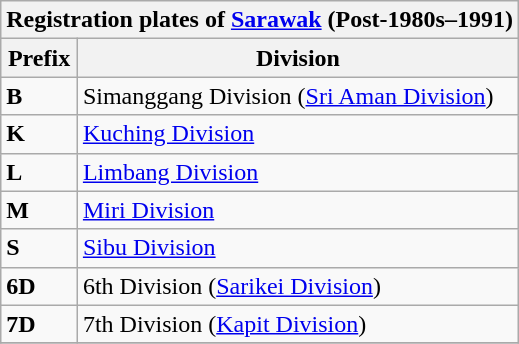<table class="wikitable">
<tr>
<th align="center" colspan="3">Registration plates of <a href='#'>Sarawak</a> (Post-1980s–1991)</th>
</tr>
<tr>
<th>Prefix</th>
<th>Division</th>
</tr>
<tr>
<td><strong>B</strong></td>
<td>Simanggang Division (<a href='#'>Sri Aman Division</a>)</td>
</tr>
<tr>
<td><strong>K</strong></td>
<td><a href='#'>Kuching Division</a></td>
</tr>
<tr>
<td><strong>L</strong></td>
<td><a href='#'>Limbang Division</a></td>
</tr>
<tr>
<td><strong>M</strong></td>
<td><a href='#'>Miri Division</a></td>
</tr>
<tr>
<td><strong>S</strong></td>
<td><a href='#'>Sibu Division</a></td>
</tr>
<tr>
<td><strong>6D</strong></td>
<td>6th Division (<a href='#'>Sarikei Division</a>)</td>
</tr>
<tr>
<td><strong>7D</strong></td>
<td>7th Division (<a href='#'>Kapit Division</a>)</td>
</tr>
<tr>
</tr>
</table>
